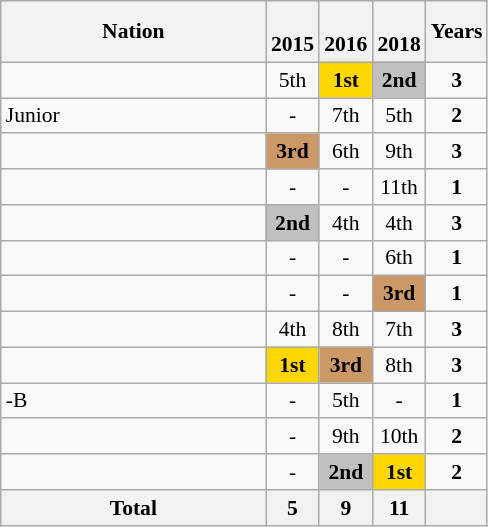<table class="wikitable" style="text-align:center; font-size:90%">
<tr>
<th width=170>Nation</th>
<th><br>2015</th>
<th><br>2016</th>
<th><br>2018</th>
<th>Years</th>
</tr>
<tr>
<td align=left></td>
<td>5th</td>
<td bgcolor=gold><strong>1st</strong></td>
<td bgcolor=silver><strong>2nd</strong></td>
<td><strong>3</strong></td>
</tr>
<tr>
<td align=left> Junior</td>
<td>-</td>
<td>7th</td>
<td>5th</td>
<td><strong>2</strong></td>
</tr>
<tr>
<td align=left></td>
<td bgcolor=#cc9966><strong>3rd</strong></td>
<td>6th</td>
<td>9th</td>
<td><strong>3</strong></td>
</tr>
<tr>
<td align=left></td>
<td>-</td>
<td>-</td>
<td>11th</td>
<td><strong>1</strong></td>
</tr>
<tr>
<td align=left></td>
<td bgcolor=silver><strong>2nd</strong></td>
<td>4th</td>
<td>4th</td>
<td><strong>3</strong></td>
</tr>
<tr>
<td align=left></td>
<td>-</td>
<td>-</td>
<td>6th</td>
<td><strong>1</strong></td>
</tr>
<tr>
<td align=left></td>
<td>-</td>
<td>-</td>
<td bgcolor=#cc9966><strong>3rd</strong></td>
<td><strong>1</strong></td>
</tr>
<tr>
<td align=left></td>
<td>4th</td>
<td>8th</td>
<td>7th</td>
<td><strong>3</strong></td>
</tr>
<tr>
<td align=left></td>
<td bgcolor=gold><strong>1st</strong></td>
<td bgcolor=#cc9966><strong>3rd</strong></td>
<td>8th</td>
<td><strong>3</strong></td>
</tr>
<tr>
<td align=left>-B</td>
<td>-</td>
<td>5th</td>
<td>-</td>
<td><strong>1</strong></td>
</tr>
<tr>
<td align=left></td>
<td>-</td>
<td>9th</td>
<td>10th</td>
<td><strong>2</strong></td>
</tr>
<tr>
<td align=left></td>
<td>-</td>
<td bgcolor=silver><strong>2nd</strong></td>
<td bgcolor=gold><strong>1st</strong></td>
<td><strong>2</strong></td>
</tr>
<tr>
<th>Total</th>
<th>5</th>
<th>9</th>
<th>11</th>
<th></th>
</tr>
</table>
